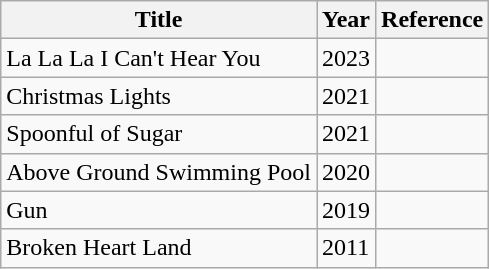<table class="wikitable">
<tr>
<th>Title</th>
<th>Year</th>
<th>Reference</th>
</tr>
<tr>
<td>La La La I Can't Hear You</td>
<td>2023</td>
<td></td>
</tr>
<tr>
<td>Christmas Lights</td>
<td>2021</td>
<td></td>
</tr>
<tr>
<td>Spoonful of Sugar</td>
<td>2021</td>
<td></td>
</tr>
<tr>
<td>Above Ground Swimming Pool</td>
<td>2020</td>
<td></td>
</tr>
<tr>
<td>Gun</td>
<td>2019</td>
<td></td>
</tr>
<tr>
<td>Broken Heart Land</td>
<td>2011</td>
<td></td>
</tr>
</table>
